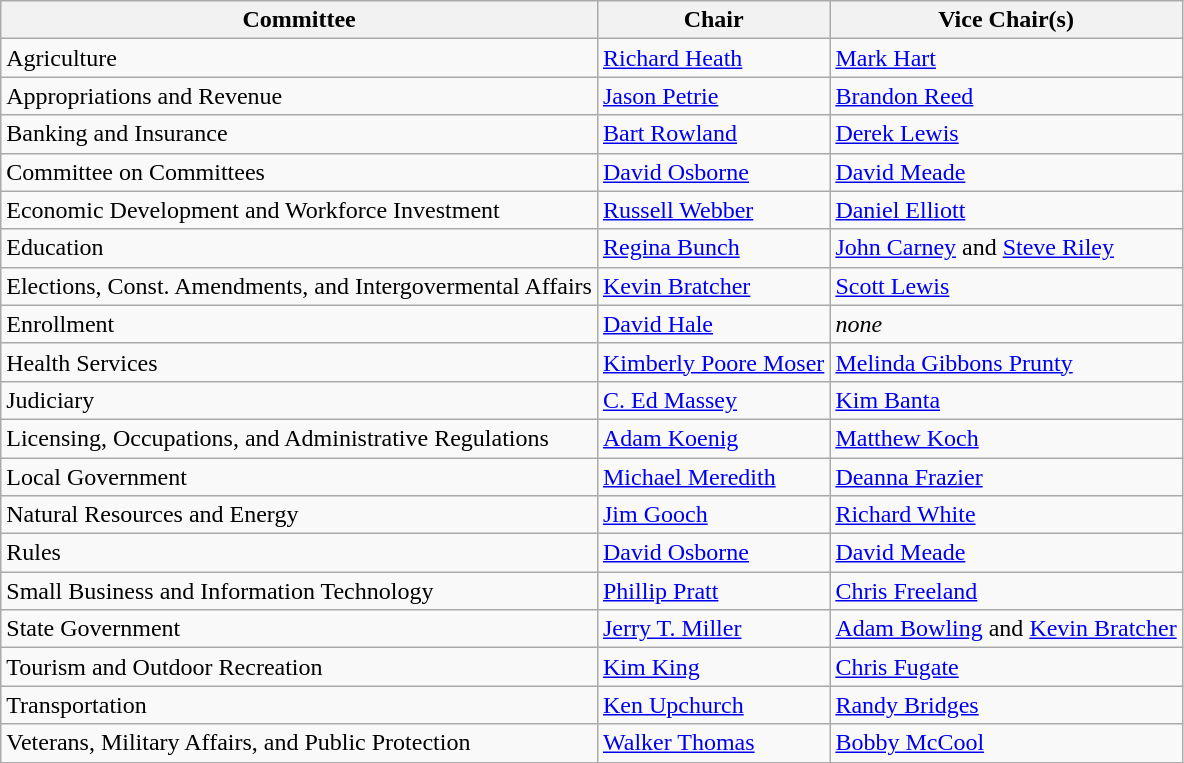<table class="wikitable">
<tr>
<th>Committee</th>
<th>Chair</th>
<th>Vice Chair(s)</th>
</tr>
<tr>
<td>Agriculture</td>
<td><a href='#'>Richard Heath</a></td>
<td><a href='#'>Mark Hart</a></td>
</tr>
<tr>
<td>Appropriations and Revenue</td>
<td><a href='#'>Jason Petrie</a></td>
<td><a href='#'>Brandon Reed</a></td>
</tr>
<tr>
<td>Banking and Insurance</td>
<td><a href='#'>Bart Rowland</a></td>
<td><a href='#'>Derek Lewis</a></td>
</tr>
<tr>
<td>Committee on Committees</td>
<td><a href='#'>David Osborne</a></td>
<td><a href='#'>David Meade</a></td>
</tr>
<tr>
<td>Economic Development and Workforce Investment</td>
<td><a href='#'>Russell Webber</a></td>
<td><a href='#'>Daniel Elliott</a></td>
</tr>
<tr>
<td>Education</td>
<td><a href='#'>Regina Bunch</a></td>
<td><a href='#'>John Carney</a> and <a href='#'>Steve Riley</a></td>
</tr>
<tr>
<td>Elections, Const. Amendments, and Intergovermental Affairs</td>
<td><a href='#'>Kevin Bratcher</a></td>
<td><a href='#'>Scott Lewis</a></td>
</tr>
<tr>
<td>Enrollment</td>
<td><a href='#'>David Hale</a></td>
<td><em>none</em></td>
</tr>
<tr>
<td>Health Services</td>
<td><a href='#'>Kimberly Poore Moser</a></td>
<td><a href='#'>Melinda Gibbons Prunty</a></td>
</tr>
<tr>
<td>Judiciary</td>
<td><a href='#'>C. Ed Massey</a></td>
<td><a href='#'>Kim Banta</a></td>
</tr>
<tr>
<td>Licensing, Occupations, and Administrative Regulations</td>
<td><a href='#'>Adam Koenig</a></td>
<td><a href='#'>Matthew Koch</a></td>
</tr>
<tr>
<td>Local Government</td>
<td><a href='#'>Michael Meredith</a></td>
<td><a href='#'>Deanna Frazier</a></td>
</tr>
<tr>
<td>Natural Resources and Energy</td>
<td><a href='#'>Jim Gooch</a></td>
<td><a href='#'>Richard White</a></td>
</tr>
<tr>
<td>Rules</td>
<td><a href='#'>David Osborne</a></td>
<td><a href='#'>David Meade</a></td>
</tr>
<tr>
<td>Small Business and Information Technology</td>
<td><a href='#'>Phillip Pratt</a></td>
<td><a href='#'>Chris Freeland</a></td>
</tr>
<tr>
<td>State Government</td>
<td><a href='#'>Jerry T. Miller</a></td>
<td><a href='#'>Adam Bowling</a> and <a href='#'>Kevin Bratcher</a></td>
</tr>
<tr>
<td>Tourism and Outdoor Recreation</td>
<td><a href='#'>Kim King</a></td>
<td><a href='#'>Chris Fugate</a></td>
</tr>
<tr>
<td>Transportation</td>
<td><a href='#'>Ken Upchurch</a></td>
<td><a href='#'>Randy Bridges</a></td>
</tr>
<tr>
<td>Veterans, Military Affairs, and Public Protection</td>
<td><a href='#'>Walker Thomas</a></td>
<td><a href='#'>Bobby McCool</a></td>
</tr>
</table>
